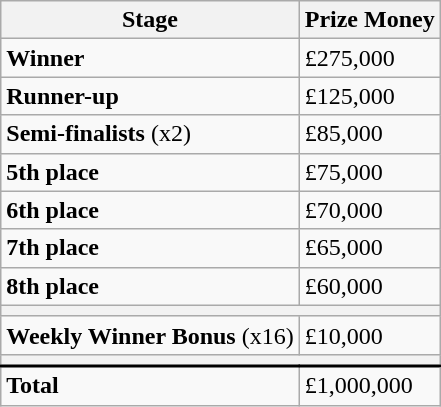<table class="wikitable">
<tr>
<th>Stage</th>
<th>Prize Money</th>
</tr>
<tr>
<td><strong>Winner</strong></td>
<td>£275,000</td>
</tr>
<tr>
<td><strong>Runner-up</strong></td>
<td>£125,000</td>
</tr>
<tr>
<td><strong>Semi-finalists</strong> (x2)</td>
<td>£85,000</td>
</tr>
<tr>
<td><strong>5th place</strong></td>
<td>£75,000</td>
</tr>
<tr>
<td><strong>6th place</strong></td>
<td>£70,000</td>
</tr>
<tr>
<td><strong>7th place</strong></td>
<td>£65,000</td>
</tr>
<tr>
<td><strong>8th place</strong></td>
<td>£60,000</td>
</tr>
<tr>
<th colspan=3></th>
</tr>
<tr>
<td><strong>Weekly Winner Bonus</strong> (x16)</td>
<td>£10,000</td>
</tr>
<tr>
<th colspan=3></th>
</tr>
<tr style="border-top:2px solid black;">
<td><strong>Total</strong></td>
<td>£1,000,000</td>
</tr>
</table>
